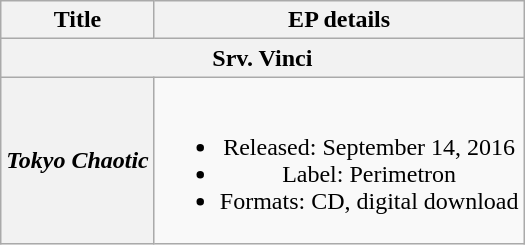<table class="wikitable plainrowheaders" style="text-align:center;">
<tr>
<th scope="col">Title</th>
<th scope="col">EP details</th>
</tr>
<tr>
<th colspan="5">Srv. Vinci</th>
</tr>
<tr>
<th scope="row"><em>Tokyo Chaotic</em><br></th>
<td><br><ul><li>Released: September 14, 2016</li><li>Label: Perimetron</li><li>Formats: CD, digital download</li></ul></td>
</tr>
</table>
